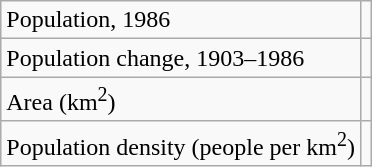<table class="wikitable">
<tr>
<td>Population, 1986</td>
<td></td>
</tr>
<tr>
<td>Population change, 1903–1986</td>
<td></td>
</tr>
<tr>
<td>Area (km<sup>2</sup>)</td>
<td></td>
</tr>
<tr>
<td>Population density (people per km<sup>2</sup>)</td>
<td></td>
</tr>
</table>
